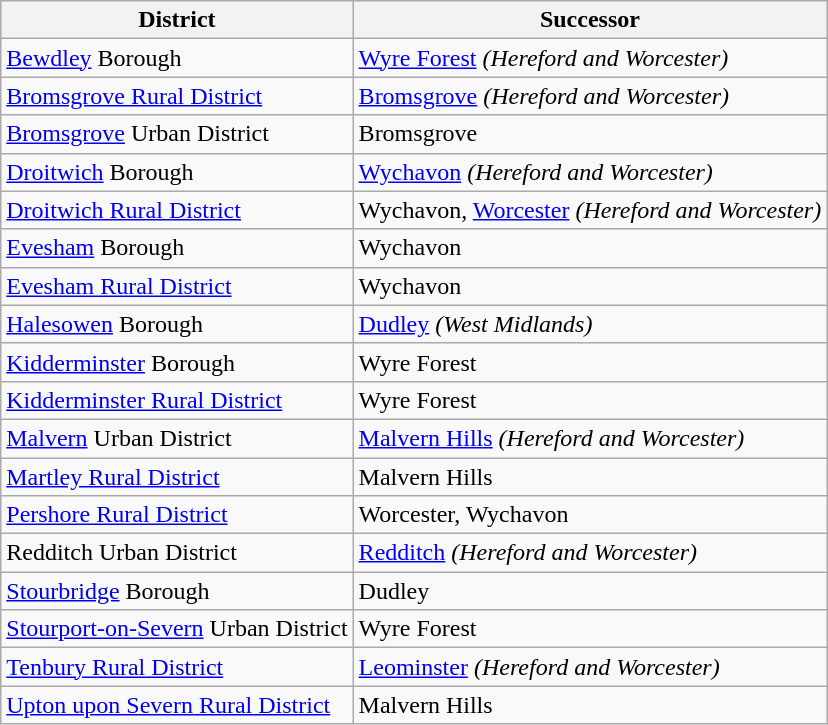<table class="wikitable">
<tr>
<th>District</th>
<th>Successor</th>
</tr>
<tr>
<td><a href='#'>Bewdley</a> Borough</td>
<td><a href='#'>Wyre Forest</a> <em>(Hereford and Worcester)</em></td>
</tr>
<tr>
<td><a href='#'>Bromsgrove Rural District</a></td>
<td><a href='#'>Bromsgrove</a> <em>(Hereford and Worcester)</em></td>
</tr>
<tr>
<td><a href='#'>Bromsgrove</a> Urban District</td>
<td>Bromsgrove</td>
</tr>
<tr>
<td><a href='#'>Droitwich</a> Borough</td>
<td><a href='#'>Wychavon</a> <em>(Hereford and Worcester)</em></td>
</tr>
<tr>
<td><a href='#'>Droitwich Rural District</a></td>
<td>Wychavon, <a href='#'>Worcester</a> <em>(Hereford and Worcester)</em></td>
</tr>
<tr>
<td><a href='#'>Evesham</a> Borough</td>
<td>Wychavon</td>
</tr>
<tr>
<td><a href='#'>Evesham Rural District</a></td>
<td>Wychavon</td>
</tr>
<tr>
<td><a href='#'>Halesowen</a> Borough</td>
<td><a href='#'>Dudley</a> <em>(West Midlands)</em></td>
</tr>
<tr>
<td><a href='#'>Kidderminster</a> Borough</td>
<td>Wyre Forest</td>
</tr>
<tr>
<td><a href='#'>Kidderminster Rural District</a></td>
<td>Wyre Forest</td>
</tr>
<tr>
<td><a href='#'>Malvern</a> Urban District</td>
<td><a href='#'>Malvern Hills</a> <em>(Hereford and Worcester)</em></td>
</tr>
<tr>
<td><a href='#'>Martley Rural District</a></td>
<td>Malvern Hills</td>
</tr>
<tr>
<td><a href='#'>Pershore Rural District</a></td>
<td>Worcester, Wychavon</td>
</tr>
<tr>
<td>Redditch Urban District</td>
<td><a href='#'>Redditch</a> <em>(Hereford and Worcester)</em></td>
</tr>
<tr>
<td><a href='#'>Stourbridge</a> Borough</td>
<td>Dudley</td>
</tr>
<tr>
<td><a href='#'>Stourport-on-Severn</a> Urban District</td>
<td>Wyre Forest</td>
</tr>
<tr>
<td><a href='#'>Tenbury Rural District</a></td>
<td><a href='#'>Leominster</a> <em>(Hereford and Worcester)</em></td>
</tr>
<tr>
<td><a href='#'>Upton upon Severn Rural District</a></td>
<td>Malvern Hills</td>
</tr>
</table>
